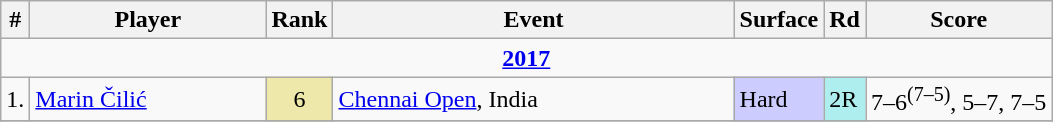<table class="sortable wikitable">
<tr>
<th>#</th>
<th width=150>Player</th>
<th>Rank</th>
<th width=260>Event</th>
<th>Surface</th>
<th>Rd</th>
<th>Score</th>
</tr>
<tr>
<td colspan=7 style=text-align:center><strong><a href='#'>2017</a></strong></td>
</tr>
<tr>
<td>1.</td>
<td> <a href='#'>Marin Čilić</a></td>
<td align=center bgcolor=EEE8AA>6</td>
<td><a href='#'>Chennai Open</a>, India</td>
<td bgcolor=CCCCFF>Hard</td>
<td bgcolor=afeeee>2R</td>
<td>7–6<sup>(7–5)</sup>, 5–7, 7–5</td>
</tr>
<tr>
</tr>
</table>
